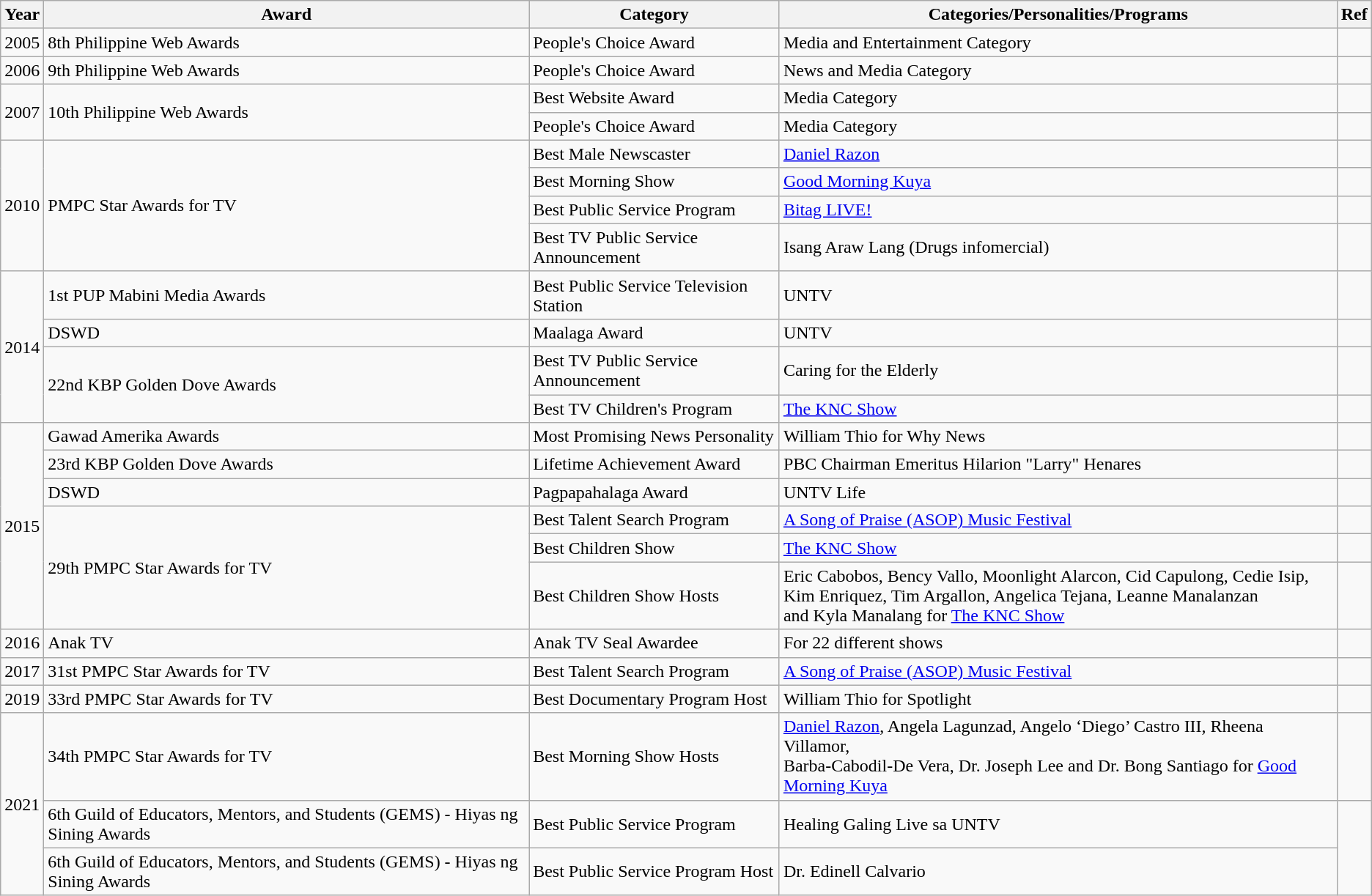<table class="wikitable">
<tr>
<th>Year</th>
<th>Award</th>
<th>Category</th>
<th>Categories/Personalities/Programs</th>
<th>Ref</th>
</tr>
<tr>
<td>2005</td>
<td>8th Philippine Web Awards</td>
<td>People's Choice Award</td>
<td>Media and Entertainment Category</td>
<td></td>
</tr>
<tr>
<td>2006</td>
<td>9th Philippine Web Awards</td>
<td>People's Choice Award</td>
<td>News and Media Category</td>
<td></td>
</tr>
<tr>
<td rowspan="2">2007</td>
<td rowspan="2">10th Philippine Web Awards</td>
<td>Best Website Award</td>
<td>Media Category</td>
<td></td>
</tr>
<tr>
<td>People's Choice Award</td>
<td>Media Category</td>
<td></td>
</tr>
<tr>
<td rowspan="4">2010</td>
<td rowspan="4">PMPC Star Awards for TV</td>
<td>Best Male Newscaster</td>
<td><a href='#'>Daniel Razon</a></td>
<td></td>
</tr>
<tr>
<td>Best Morning Show</td>
<td><a href='#'>Good Morning Kuya</a></td>
<td></td>
</tr>
<tr>
<td>Best Public Service Program</td>
<td><a href='#'>Bitag LIVE!</a></td>
<td></td>
</tr>
<tr>
<td>Best TV Public Service Announcement</td>
<td>Isang Araw Lang (Drugs infomercial)</td>
<td></td>
</tr>
<tr>
<td rowspan="4">2014</td>
<td>1st PUP Mabini Media Awards</td>
<td>Best Public Service Television Station</td>
<td>UNTV</td>
<td></td>
</tr>
<tr>
<td>DSWD</td>
<td>Maalaga Award</td>
<td>UNTV</td>
<td></td>
</tr>
<tr>
<td rowspan="2">22nd KBP Golden Dove Awards</td>
<td>Best TV Public Service Announcement</td>
<td>Caring for the Elderly</td>
<td></td>
</tr>
<tr>
<td>Best TV Children's Program</td>
<td><a href='#'>The KNC Show</a></td>
<td></td>
</tr>
<tr>
<td rowspan="6">2015</td>
<td>Gawad Amerika Awards</td>
<td>Most Promising News Personality</td>
<td>William Thio for Why News</td>
<td></td>
</tr>
<tr>
<td>23rd KBP Golden Dove Awards</td>
<td>Lifetime Achievement Award</td>
<td>PBC Chairman Emeritus Hilarion "Larry" Henares</td>
<td></td>
</tr>
<tr>
<td>DSWD</td>
<td>Pagpapahalaga Award</td>
<td>UNTV Life</td>
<td></td>
</tr>
<tr>
<td rowspan="3">29th PMPC Star Awards for TV</td>
<td>Best Talent Search Program</td>
<td><a href='#'>A Song of Praise (ASOP) Music Festival</a></td>
<td></td>
</tr>
<tr>
<td>Best Children Show</td>
<td><a href='#'>The KNC Show</a></td>
<td></td>
</tr>
<tr>
<td>Best Children Show Hosts</td>
<td>Eric Cabobos, Bency Vallo, Moonlight Alarcon, Cid Capulong, Cedie Isip,<br>Kim Enriquez, Tim Argallon, Angelica Tejana, Leanne Manalanzan<br>and Kyla Manalang for <a href='#'>The KNC Show</a></td>
<td></td>
</tr>
<tr>
<td>2016</td>
<td>Anak TV</td>
<td>Anak TV Seal Awardee</td>
<td>For 22 different shows</td>
<td></td>
</tr>
<tr>
<td>2017</td>
<td>31st PMPC Star Awards for TV</td>
<td>Best Talent Search Program</td>
<td><a href='#'>A Song of Praise (ASOP) Music Festival</a></td>
<td></td>
</tr>
<tr>
<td>2019</td>
<td>33rd PMPC Star Awards for TV</td>
<td>Best Documentary Program Host</td>
<td>William Thio for Spotlight</td>
<td></td>
</tr>
<tr>
<td rowspan="3">2021</td>
<td>34th PMPC Star Awards for TV</td>
<td>Best Morning Show Hosts</td>
<td><a href='#'>Daniel Razon</a>, Angela Lagunzad, Angelo ‘Diego’ Castro III, Rheena Villamor,<br>Barba-Cabodil-De Vera, Dr. Joseph Lee and Dr. Bong Santiago for <a href='#'>Good Morning Kuya</a></td>
<td></td>
</tr>
<tr>
<td>6th Guild of Educators, Mentors, and Students (GEMS) - Hiyas ng Sining Awards</td>
<td>Best Public Service Program</td>
<td>Healing Galing Live sa UNTV</td>
</tr>
<tr>
<td>6th Guild of Educators, Mentors, and Students (GEMS) - Hiyas ng Sining Awards</td>
<td>Best Public Service Program Host</td>
<td>Dr. Edinell Calvario</td>
</tr>
</table>
